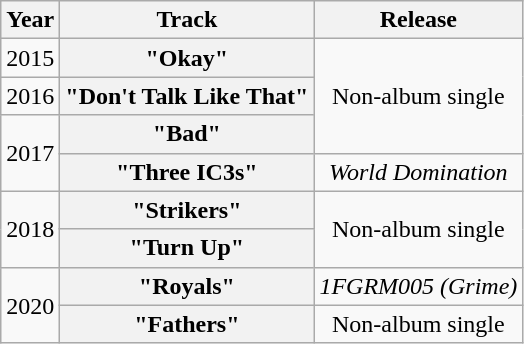<table class="wikitable plainrowheaders" style="text-align:center;">
<tr>
<th scope="col">Year</th>
<th scope="col">Track</th>
<th scope="col">Release</th>
</tr>
<tr>
<td>2015</td>
<th scope="row">"Okay"</th>
<td rowspan="3">Non-album single</td>
</tr>
<tr>
<td>2016</td>
<th scope="row">"Don't Talk Like That"</th>
</tr>
<tr>
<td rowspan="2">2017</td>
<th scope="row">"Bad"</th>
</tr>
<tr>
<th scope="row">"Three IC3s"</th>
<td><em>World Domination</em></td>
</tr>
<tr>
<td rowspan="2">2018</td>
<th scope="row">"Strikers"</th>
<td rowspan="2">Non-album single</td>
</tr>
<tr>
<th scope="row">"Turn Up"</th>
</tr>
<tr>
<td rowspan="2">2020</td>
<th scope="row">"Royals"</th>
<td><em>1FGRM005 (Grime)</em></td>
</tr>
<tr>
<th scope="row">"Fathers"</th>
<td>Non-album single</td>
</tr>
</table>
